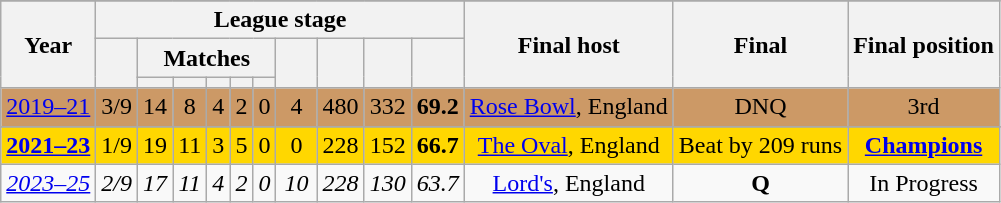<table class="wikitable" style="text-align: center">
<tr>
</tr>
<tr>
<th rowspan="3">Year</th>
<th colspan="10">League stage</th>
<th rowspan="3">Final host</th>
<th rowspan="3">Final</th>
<th rowspan="3">Final position</th>
</tr>
<tr>
<th rowspan="2"></th>
<th colspan="5">Matches</th>
<th width="20" rowspan="2"></th>
<th rowspan="2"></th>
<th rowspan="2"></th>
<th rowspan="2"></th>
</tr>
<tr>
<th></th>
<th></th>
<th></th>
<th></th>
<th></th>
</tr>
<tr style="background:#c96";>
<td><a href='#'>2019–21</a></td>
<td>3/9</td>
<td>14</td>
<td>8</td>
<td>4</td>
<td>2</td>
<td>0</td>
<td>4</td>
<td>480</td>
<td>332</td>
<td><strong>69.2</strong></td>
<td><a href='#'>Rose Bowl</a>, England</td>
<td>DNQ</td>
<td>3rd</td>
</tr>
<tr>
</tr>
<tr bgcolor=gold>
<td><strong><a href='#'>2021–23</a></strong></td>
<td>1/9</td>
<td>19</td>
<td>11</td>
<td>3</td>
<td>5</td>
<td>0</td>
<td>0</td>
<td>228</td>
<td>152</td>
<td><strong>66.7</strong></td>
<td><a href='#'>The Oval</a>, England</td>
<td>Beat  by 209 runs</td>
<td><strong><a href='#'>Champions</a></strong></td>
</tr>
<tr bgcolor=>
<td><em><a href='#'>2023–25</a></em></td>
<td><em>2/9</em></td>
<td><em>17</em></td>
<td><em>11</em></td>
<td><em>4</em></td>
<td><em>2</em></td>
<td><em>0</em></td>
<td><em>10</em></td>
<td><em>228</em></td>
<td><em>130</em></td>
<td><em>63.7</em></td>
<td><a href='#'>Lord's</a>, England</td>
<td><strong>Q</strong></td>
<td>In Progress</td>
</tr>
</table>
